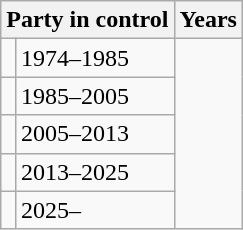<table class="wikitable">
<tr>
<th colspan="2">Party in control</th>
<th>Years</th>
</tr>
<tr>
<td></td>
<td>1974–1985</td>
</tr>
<tr>
<td></td>
<td>1985–2005</td>
</tr>
<tr>
<td></td>
<td>2005–2013</td>
</tr>
<tr>
<td></td>
<td>2013–2025</td>
</tr>
<tr>
<td></td>
<td>2025–</td>
</tr>
</table>
